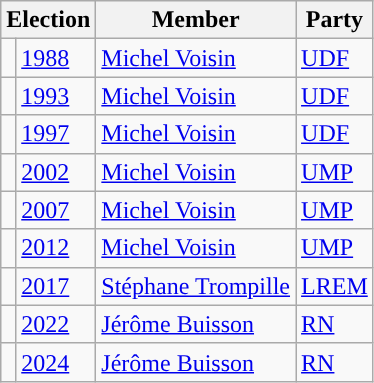<table class="wikitable">
<tr>
<th colspan="2">Election</th>
<th>Member</th>
<th>Party</th>
</tr>
<tr>
<td style="color:inherit;background-color: "></td>
<td><a href='#'>1988</a></td>
<td><a href='#'>Michel Voisin</a></td>
<td><a href='#'>UDF</a></td>
</tr>
<tr>
<td style="color:inherit;background-color: "></td>
<td><a href='#'>1993</a></td>
<td><a href='#'>Michel Voisin</a></td>
<td><a href='#'>UDF</a></td>
</tr>
<tr>
<td style="color:inherit;background-color: "></td>
<td><a href='#'>1997</a></td>
<td><a href='#'>Michel Voisin</a></td>
<td><a href='#'>UDF</a></td>
</tr>
<tr>
<td style="color:inherit;background-color: "></td>
<td><a href='#'>2002</a></td>
<td><a href='#'>Michel Voisin</a></td>
<td><a href='#'>UMP</a></td>
</tr>
<tr>
<td style="color:inherit;background-color: "></td>
<td><a href='#'>2007</a></td>
<td><a href='#'>Michel Voisin</a></td>
<td><a href='#'>UMP</a></td>
</tr>
<tr>
<td style="color:inherit;background-color: "></td>
<td><a href='#'>2012</a></td>
<td><a href='#'>Michel Voisin</a></td>
<td><a href='#'>UMP</a></td>
</tr>
<tr>
<td style="color:inherit;background-color: "></td>
<td><a href='#'>2017</a></td>
<td><a href='#'>Stéphane Trompille</a></td>
<td><a href='#'>LREM</a></td>
</tr>
<tr>
<td style="color:inherit;background-color: "></td>
<td><a href='#'>2022</a></td>
<td><a href='#'>Jérôme Buisson</a></td>
<td><a href='#'>RN</a></td>
</tr>
<tr>
<td style="color:inherit;background-color: "></td>
<td><a href='#'>2024</a></td>
<td><a href='#'>Jérôme Buisson</a></td>
<td><a href='#'>RN</a></td>
</tr>
</table>
